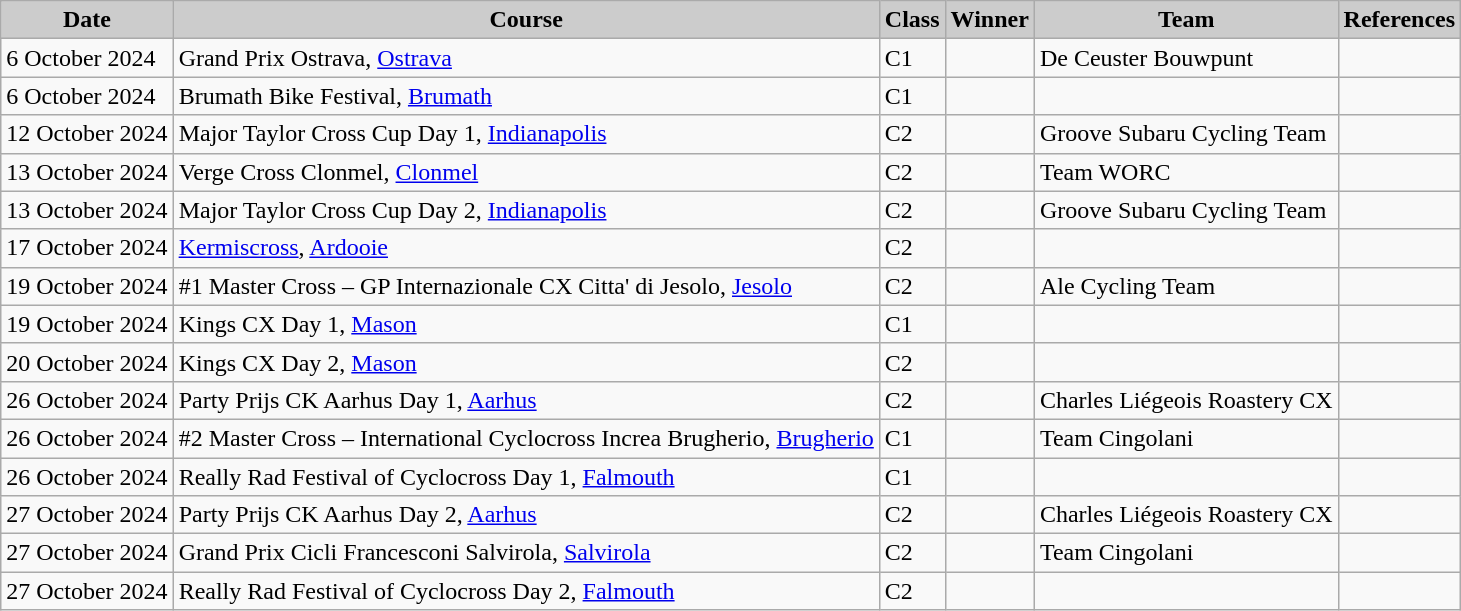<table class="wikitable sortable alternance ">
<tr>
<th scope="col" style="background-color:#CCCCCC;">Date</th>
<th scope="col" style="background-color:#CCCCCC;">Course</th>
<th scope="col" style="background-color:#CCCCCC;">Class</th>
<th scope="col" style="background-color:#CCCCCC;">Winner</th>
<th scope="col" style="background-color:#CCCCCC;">Team</th>
<th scope="col" style="background-color:#CCCCCC;">References</th>
</tr>
<tr>
<td>6 October 2024</td>
<td> Grand Prix Ostrava, <a href='#'>Ostrava</a></td>
<td>C1</td>
<td></td>
<td>De Ceuster Bouwpunt</td>
<td></td>
</tr>
<tr>
<td>6 October 2024</td>
<td> Brumath Bike Festival, <a href='#'>Brumath</a></td>
<td>C1</td>
<td></td>
<td></td>
<td></td>
</tr>
<tr>
<td>12 October 2024</td>
<td> Major Taylor Cross Cup Day 1, <a href='#'>Indianapolis</a></td>
<td>C2</td>
<td></td>
<td>Groove Subaru Cycling Team</td>
<td></td>
</tr>
<tr>
<td>13 October 2024</td>
<td> Verge Cross Clonmel, <a href='#'>Clonmel</a></td>
<td>C2</td>
<td></td>
<td>Team WORC</td>
<td></td>
</tr>
<tr>
<td>13 October 2024</td>
<td> Major Taylor Cross Cup Day 2, <a href='#'>Indianapolis</a></td>
<td>C2</td>
<td></td>
<td>Groove Subaru Cycling Team</td>
<td></td>
</tr>
<tr>
<td>17 October 2024</td>
<td> <a href='#'>Kermiscross</a>, <a href='#'>Ardooie</a></td>
<td>C2</td>
<td></td>
<td></td>
<td></td>
</tr>
<tr>
<td>19 October 2024</td>
<td> #1 Master Cross – GP Internazionale CX Citta' di Jesolo, <a href='#'>Jesolo</a></td>
<td>C2</td>
<td></td>
<td>Ale Cycling Team</td>
<td></td>
</tr>
<tr>
<td>19 October 2024</td>
<td> Kings CX Day 1, <a href='#'>Mason</a></td>
<td>C1</td>
<td></td>
<td></td>
<td></td>
</tr>
<tr>
<td>20 October 2024</td>
<td> Kings CX Day 2, <a href='#'>Mason</a></td>
<td>C2</td>
<td></td>
<td></td>
<td></td>
</tr>
<tr>
<td>26 October 2024</td>
<td> Party Prijs CK Aarhus Day 1, <a href='#'>Aarhus</a></td>
<td>C2</td>
<td></td>
<td>Charles Liégeois Roastery CX</td>
<td></td>
</tr>
<tr>
<td>26 October 2024</td>
<td> #2 Master Cross – International Cyclocross Increa Brugherio, <a href='#'>Brugherio</a></td>
<td>C1</td>
<td></td>
<td>Team Cingolani</td>
<td></td>
</tr>
<tr>
<td>26 October 2024</td>
<td> Really Rad Festival of Cyclocross Day 1, <a href='#'>Falmouth</a></td>
<td>C1</td>
<td></td>
<td></td>
<td></td>
</tr>
<tr>
<td>27 October 2024</td>
<td> Party Prijs CK Aarhus Day 2, <a href='#'>Aarhus</a></td>
<td>C2</td>
<td></td>
<td>Charles Liégeois Roastery CX</td>
<td></td>
</tr>
<tr>
<td>27 October 2024</td>
<td> Grand Prix Cicli Francesconi Salvirola, <a href='#'>Salvirola</a></td>
<td>C2</td>
<td></td>
<td>Team Cingolani</td>
<td></td>
</tr>
<tr>
<td>27 October 2024</td>
<td> Really Rad Festival of Cyclocross Day 2, <a href='#'>Falmouth</a></td>
<td>C2</td>
<td></td>
<td></td>
<td></td>
</tr>
</table>
